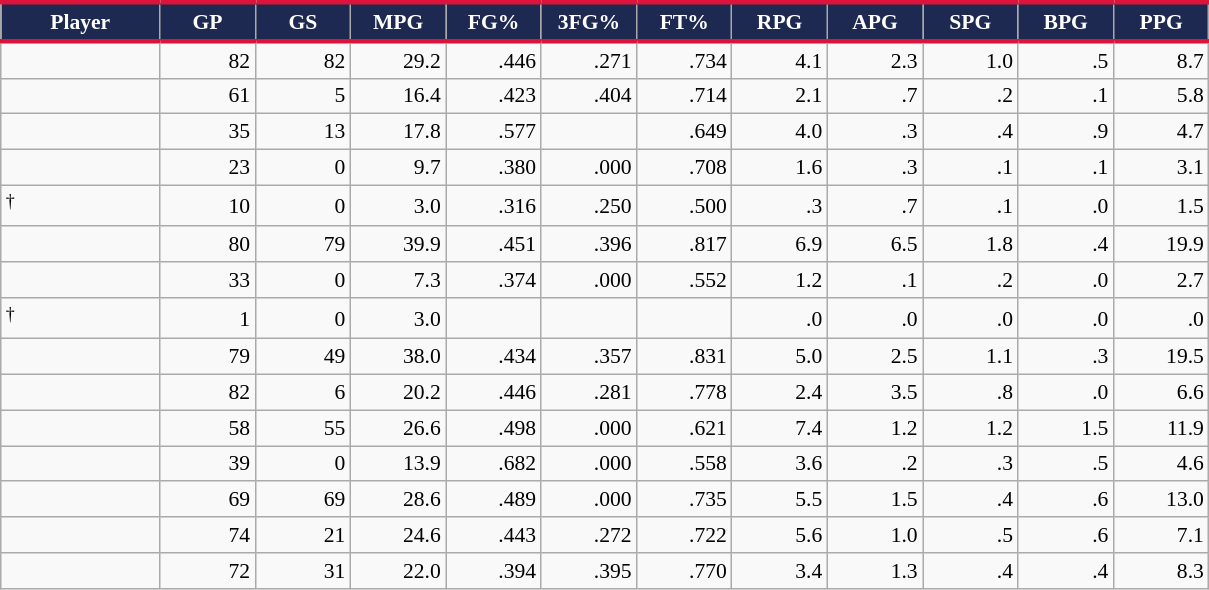<table class="wikitable sortable" style="text-align:right; font-size: 90%">
<tr>
<th style="background:#1D2951; color:#FFFFFF; border-top:#DC143C 3px solid; border-bottom:#DC143C 3px solid;" width="10%">Player</th>
<th style="background: #1D2951; color:#FFFFFF; border-top:#DC143C 3px solid; border-bottom:#DC143C 3px solid;" width="6%">GP</th>
<th style="background: #1D2951; color:#FFFFFF; border-top:#DC143C 3px solid; border-bottom:#DC143C 3px solid;" width="6%">GS</th>
<th style="background: #1D2951; color:#FFFFFF; border-top:#DC143C 3px solid; border-bottom:#DC143C 3px solid;" width="6%">MPG</th>
<th style="background: #1D2951; color:#FFFFFF; border-top:#DC143C 3px solid; border-bottom:#DC143C 3px solid;" width="6%">FG%</th>
<th style="background: #1D2951; color:#FFFFFF; border-top:#DC143C 3px solid; border-bottom:#DC143C 3px solid;" width="6%">3FG%</th>
<th style="background: #1D2951; color:#FFFFFF; border-top:#DC143C 3px solid; border-bottom:#DC143C 3px solid;" width="6%">FT%</th>
<th style="background: #1D2951; color:#FFFFFF; border-top:#DC143C 3px solid; border-bottom:#DC143C 3px solid;" width="6%">RPG</th>
<th style="background: #1D2951; color:#FFFFFF; border-top:#DC143C 3px solid; border-bottom:#DC143C 3px solid;" width="6%">APG</th>
<th style="background: #1D2951; color:#FFFFFF; border-top:#DC143C 3px solid; border-bottom:#DC143C 3px solid;" width="6%">SPG</th>
<th style="background: #1D2951; color:#FFFFFF; border-top:#DC143C 3px solid; border-bottom:#DC143C 3px solid;" width="6%">BPG</th>
<th style="background: #1D2951; color:#FFFFFF; border-top:#DC143C 3px solid; border-bottom:#DC143C 3px solid;" width="6%">PPG</th>
</tr>
<tr>
<td style="text-align:left;"></td>
<td>82</td>
<td>82</td>
<td>29.2</td>
<td>.446</td>
<td>.271</td>
<td>.734</td>
<td>4.1</td>
<td>2.3</td>
<td>1.0</td>
<td>.5</td>
<td>8.7</td>
</tr>
<tr>
<td style="text-align:left;"></td>
<td>61</td>
<td>5</td>
<td>16.4</td>
<td>.423</td>
<td>.404</td>
<td>.714</td>
<td>2.1</td>
<td>.7</td>
<td>.2</td>
<td>.1</td>
<td>5.8</td>
</tr>
<tr>
<td style="text-align:left;"></td>
<td>35</td>
<td>13</td>
<td>17.8</td>
<td>.577</td>
<td></td>
<td>.649</td>
<td>4.0</td>
<td>.3</td>
<td>.4</td>
<td>.9</td>
<td>4.7</td>
</tr>
<tr>
<td style="text-align:left;"></td>
<td>23</td>
<td>0</td>
<td>9.7</td>
<td>.380</td>
<td>.000</td>
<td>.708</td>
<td>1.6</td>
<td>.3</td>
<td>.1</td>
<td>.1</td>
<td>3.1</td>
</tr>
<tr>
<td style="text-align:left;"><sup>†</sup></td>
<td>10</td>
<td>0</td>
<td>3.0</td>
<td>.316</td>
<td>.250</td>
<td>.500</td>
<td>.3</td>
<td>.7</td>
<td>.1</td>
<td>.0</td>
<td>1.5</td>
</tr>
<tr>
<td style="text-align:left;"></td>
<td>80</td>
<td>79</td>
<td>39.9</td>
<td>.451</td>
<td>.396</td>
<td>.817</td>
<td>6.9</td>
<td>6.5</td>
<td>1.8</td>
<td>.4</td>
<td>19.9</td>
</tr>
<tr>
<td style="text-align:left;"></td>
<td>33</td>
<td>0</td>
<td>7.3</td>
<td>.374</td>
<td>.000</td>
<td>.552</td>
<td>1.2</td>
<td>.1</td>
<td>.2</td>
<td>.0</td>
<td>2.7</td>
</tr>
<tr>
<td style="text-align:left;"><sup>†</sup></td>
<td>1</td>
<td>0</td>
<td>3.0</td>
<td></td>
<td></td>
<td></td>
<td>.0</td>
<td>.0</td>
<td>.0</td>
<td>.0</td>
<td>.0</td>
</tr>
<tr>
<td style="text-align:left;"></td>
<td>79</td>
<td>49</td>
<td>38.0</td>
<td>.434</td>
<td>.357</td>
<td>.831</td>
<td>5.0</td>
<td>2.5</td>
<td>1.1</td>
<td>.3</td>
<td>19.5</td>
</tr>
<tr>
<td style="text-align:left;"></td>
<td>82</td>
<td>6</td>
<td>20.2</td>
<td>.446</td>
<td>.281</td>
<td>.778</td>
<td>2.4</td>
<td>3.5</td>
<td>.8</td>
<td>.0</td>
<td>6.6</td>
</tr>
<tr>
<td style="text-align:left;"></td>
<td>58</td>
<td>55</td>
<td>26.6</td>
<td>.498</td>
<td>.000</td>
<td>.621</td>
<td>7.4</td>
<td>1.2</td>
<td>1.2</td>
<td>1.5</td>
<td>11.9</td>
</tr>
<tr>
<td style="text-align:left;"></td>
<td>39</td>
<td>0</td>
<td>13.9</td>
<td>.682</td>
<td>.000</td>
<td>.558</td>
<td>3.6</td>
<td>.2</td>
<td>.3</td>
<td>.5</td>
<td>4.6</td>
</tr>
<tr>
<td style="text-align:left;"></td>
<td>69</td>
<td>69</td>
<td>28.6</td>
<td>.489</td>
<td>.000</td>
<td>.735</td>
<td>5.5</td>
<td>1.5</td>
<td>.4</td>
<td>.6</td>
<td>13.0</td>
</tr>
<tr>
<td style="text-align:left;"></td>
<td>74</td>
<td>21</td>
<td>24.6</td>
<td>.443</td>
<td>.272</td>
<td>.722</td>
<td>5.6</td>
<td>1.0</td>
<td>.5</td>
<td>.6</td>
<td>7.1</td>
</tr>
<tr>
<td style="text-align:left;"></td>
<td>72</td>
<td>31</td>
<td>22.0</td>
<td>.394</td>
<td>.395</td>
<td>.770</td>
<td>3.4</td>
<td>1.3</td>
<td>.4</td>
<td>.4</td>
<td>8.3</td>
</tr>
</table>
